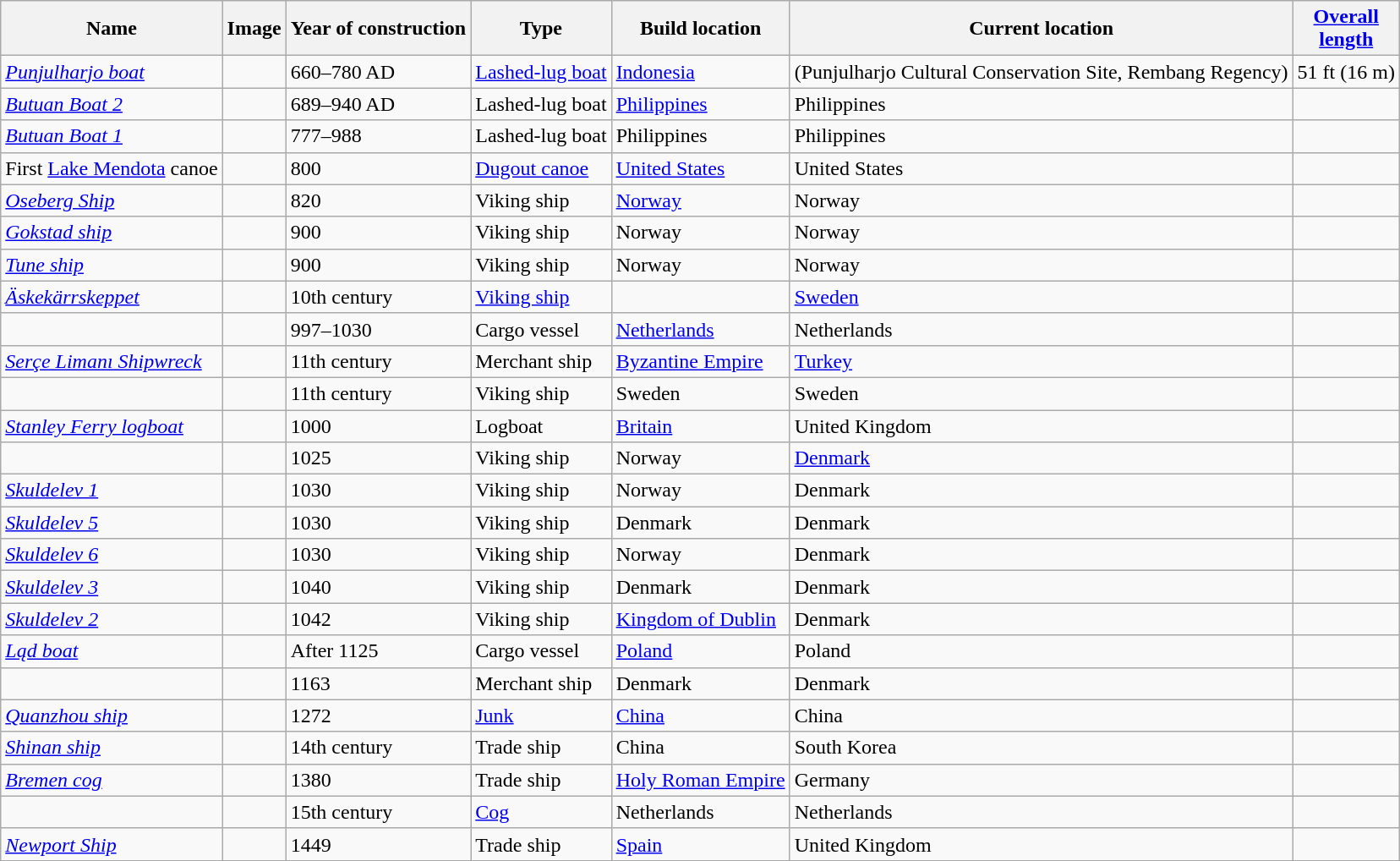<table class="sortable wikitable">
<tr>
<th>Name</th>
<th class="unsortable">Image</th>
<th>Year of construction</th>
<th>Type</th>
<th>Build location</th>
<th>Current location</th>
<th><a href='#'>Overall<br>length</a></th>
</tr>
<tr>
<td><em><a href='#'>Punjulharjo boat</a></em></td>
<td></td>
<td>660–780 AD</td>
<td><a href='#'>Lashed-lug boat</a></td>
<td><a href='#'>Indonesia</a><br></td>
<td>(Punjulharjo Cultural Conservation Site, Rembang Regency)</td>
<td>51 ft (16 m)</td>
</tr>
<tr>
<td><em><a href='#'>Butuan Boat 2</a></em></td>
<td></td>
<td>689–940 AD</td>
<td>Lashed-lug boat</td>
<td><a href='#'>Philippines</a><br></td>
<td>Philippines<br></td>
<td></td>
</tr>
<tr>
<td><em><a href='#'>Butuan Boat 1</a></em></td>
<td></td>
<td>777–988</td>
<td>Lashed-lug boat</td>
<td>Philippines<br></td>
<td>Philippines<br></td>
<td></td>
</tr>
<tr>
<td>First <a href='#'>Lake Mendota</a> canoe</td>
<td></td>
<td>800</td>
<td><a href='#'>Dugout canoe</a></td>
<td><a href='#'>United States</a><br></td>
<td>United States<br></td>
<td></td>
</tr>
<tr>
<td><em><a href='#'>Oseberg Ship</a></em></td>
<td></td>
<td>820</td>
<td>Viking ship</td>
<td><a href='#'>Norway</a><br></td>
<td>Norway<br></td>
<td></td>
</tr>
<tr>
<td><em><a href='#'>Gokstad ship</a></em></td>
<td></td>
<td>900</td>
<td>Viking ship</td>
<td>Norway<br></td>
<td>Norway<br></td>
<td></td>
</tr>
<tr>
<td><em><a href='#'>Tune ship</a></em></td>
<td></td>
<td>900</td>
<td>Viking ship</td>
<td>Norway<br></td>
<td>Norway<br></td>
<td></td>
</tr>
<tr>
<td><em><a href='#'>Äskekärrskeppet</a></em></td>
<td></td>
<td>10th century</td>
<td><a href='#'>Viking ship</a></td>
<td></td>
<td><a href='#'>Sweden</a><br></td>
<td></td>
</tr>
<tr>
<td><em></em></td>
<td></td>
<td>997–1030</td>
<td>Cargo vessel</td>
<td><a href='#'>Netherlands</a><br></td>
<td>Netherlands<br></td>
<td></td>
</tr>
<tr>
<td><em><a href='#'>Serçe Limanı Shipwreck</a></em></td>
<td></td>
<td>11th century</td>
<td>Merchant ship</td>
<td><a href='#'>Byzantine Empire</a></td>
<td><a href='#'>Turkey</a><br></td>
<td></td>
</tr>
<tr>
<td><em></em></td>
<td></td>
<td>11th century</td>
<td>Viking ship</td>
<td>Sweden<br></td>
<td>Sweden<br></td>
<td></td>
</tr>
<tr>
<td><em><a href='#'>Stanley Ferry logboat</a></em></td>
<td></td>
<td>1000</td>
<td>Logboat</td>
<td><a href='#'>Britain</a></td>
<td>United Kingdom<br></td>
<td></td>
</tr>
<tr>
<td><em></em></td>
<td></td>
<td>1025</td>
<td>Viking ship</td>
<td>Norway<br></td>
<td><a href='#'>Denmark</a><br></td>
<td></td>
</tr>
<tr>
<td><a href='#'><em>Skuldelev 1</em></a></td>
<td></td>
<td>1030</td>
<td>Viking ship</td>
<td>Norway<br></td>
<td>Denmark<br></td>
<td></td>
</tr>
<tr>
<td><em><a href='#'>Skuldelev 5</a></em></td>
<td></td>
<td>1030</td>
<td>Viking ship</td>
<td>Denmark<br></td>
<td>Denmark<br></td>
<td></td>
</tr>
<tr>
<td><em><a href='#'>Skuldelev 6</a></em></td>
<td></td>
<td>1030</td>
<td>Viking ship</td>
<td>Norway<br></td>
<td>Denmark<br></td>
<td></td>
</tr>
<tr>
<td><a href='#'><em>Skuldelev 3</em></a></td>
<td></td>
<td>1040</td>
<td>Viking ship</td>
<td>Denmark<br></td>
<td>Denmark<br></td>
<td></td>
</tr>
<tr>
<td><a href='#'><em>Skuldelev 2</em></a></td>
<td></td>
<td>1042</td>
<td>Viking ship</td>
<td><a href='#'>Kingdom of Dublin</a></td>
<td>Denmark<br></td>
<td></td>
</tr>
<tr>
<td><em><a href='#'>Ląd boat</a></em></td>
<td></td>
<td>After 1125</td>
<td>Cargo vessel</td>
<td><a href='#'>Poland</a><br></td>
<td>Poland<br></td>
<td></td>
</tr>
<tr>
<td><em></em></td>
<td></td>
<td>1163</td>
<td>Merchant ship</td>
<td>Denmark<br></td>
<td>Denmark<br></td>
<td></td>
</tr>
<tr>
<td><em><a href='#'>Quanzhou ship</a></em></td>
<td></td>
<td>1272</td>
<td><a href='#'>Junk</a></td>
<td><a href='#'>China</a><br></td>
<td>China<br></td>
<td></td>
</tr>
<tr>
<td><em><a href='#'>Shinan ship</a></em></td>
<td></td>
<td>14th century</td>
<td>Trade ship</td>
<td>China<br></td>
<td>South Korea<br></td>
<td></td>
</tr>
<tr>
<td><em><a href='#'>Bremen cog</a></em></td>
<td></td>
<td>1380</td>
<td>Trade ship</td>
<td><a href='#'>Holy Roman Empire</a><br></td>
<td>Germany<br></td>
<td></td>
</tr>
<tr>
<td><em></em></td>
<td></td>
<td>15th century</td>
<td><a href='#'>Cog</a></td>
<td>Netherlands<br></td>
<td>Netherlands<br></td>
<td></td>
</tr>
<tr>
<td><em><a href='#'>Newport Ship</a></em></td>
<td></td>
<td>1449</td>
<td>Trade ship</td>
<td><a href='#'>Spain</a><br></td>
<td>United Kingdom<br></td>
<td></td>
</tr>
</table>
